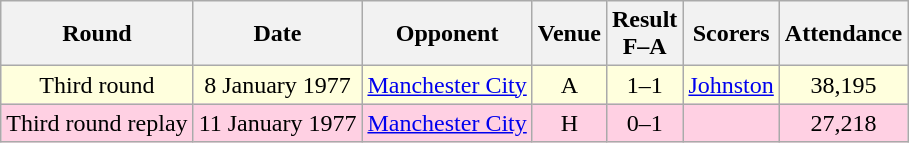<table class="wikitable sortable" style="text-align:center;">
<tr>
<th>Round</th>
<th>Date</th>
<th>Opponent</th>
<th>Venue</th>
<th>Result<br>F–A</th>
<th class=unsortable>Scorers</th>
<th>Attendance</th>
</tr>
<tr bgcolor="#ffffdd">
<td>Third round</td>
<td>8 January 1977</td>
<td><a href='#'>Manchester City</a></td>
<td>A</td>
<td>1–1</td>
<td><a href='#'>Johnston</a></td>
<td>38,195</td>
</tr>
<tr bgcolor="#ffd0e3">
<td>Third round replay</td>
<td>11 January 1977</td>
<td><a href='#'>Manchester City</a></td>
<td>H</td>
<td>0–1</td>
<td></td>
<td>27,218</td>
</tr>
</table>
